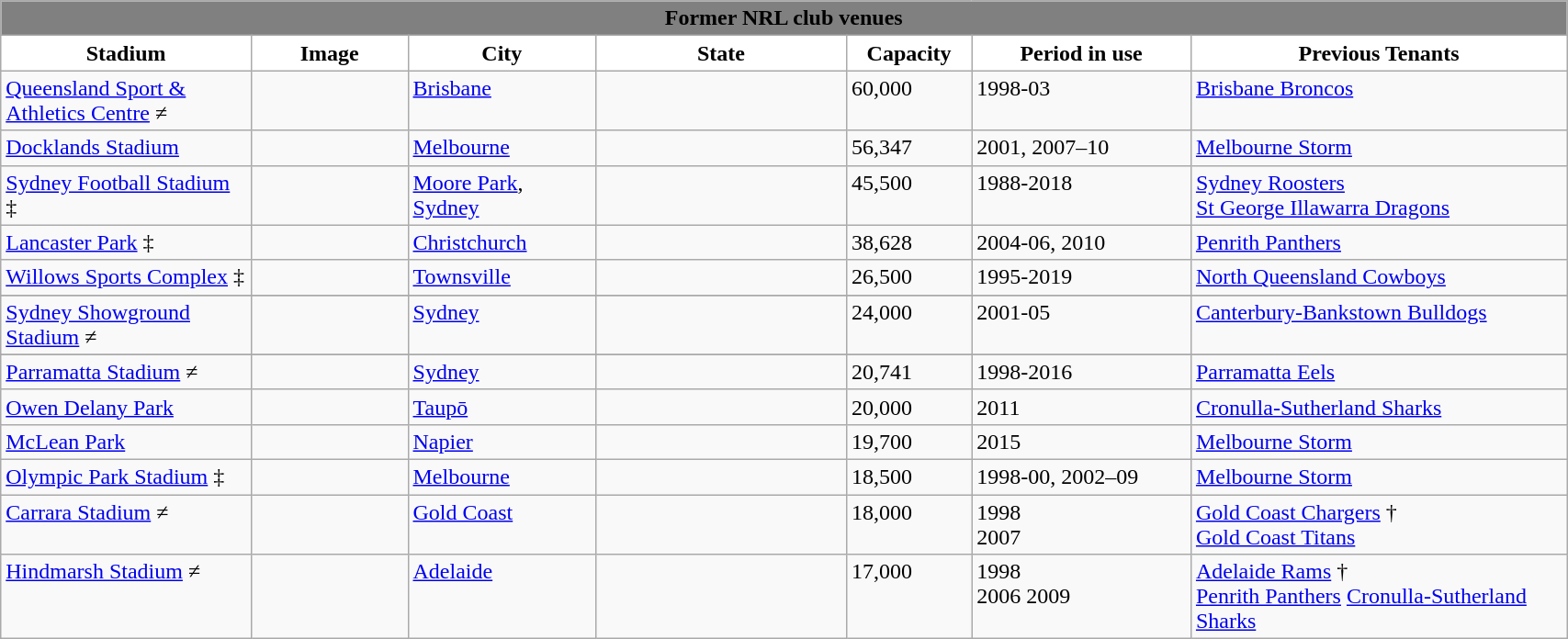<table class="wikitable" style="width: 90%">
<tr>
<td colspan="7" style="background:gray; text-align:center;"><strong><span>Former NRL club venues</span></strong></td>
</tr>
<tr>
<th style="background:white; width:16%">Stadium</th>
<th style="background:white; width:10%">Image</th>
<th style="background:white; width:12%">City</th>
<th style="background:white; width:16%">State</th>
<th style="background:white; width:8%">Capacity</th>
<th style="background:white; width:14%">Period in use</th>
<th style="background:white; width:25%">Previous Tenants</th>
</tr>
<tr valign="top">
<td><a href='#'>Queensland Sport & Athletics Centre</a> ≠</td>
<td></td>
<td><a href='#'>Brisbane</a></td>
<td></td>
<td>60,000</td>
<td>1998-03</td>
<td> <a href='#'>Brisbane Broncos</a></td>
</tr>
<tr valign="top">
<td><a href='#'>Docklands Stadium</a></td>
<td></td>
<td><a href='#'>Melbourne</a></td>
<td></td>
<td>56,347</td>
<td>2001, 2007–10</td>
<td> <a href='#'>Melbourne Storm</a></td>
</tr>
<tr valign="top">
<td><a href='#'>Sydney Football Stadium</a> ‡</td>
<td></td>
<td><a href='#'>Moore Park</a>, <a href='#'>Sydney</a></td>
<td></td>
<td>45,500</td>
<td>1988-2018</td>
<td> <a href='#'>Sydney Roosters</a><br> <a href='#'>St George Illawarra Dragons</a></td>
</tr>
<tr valign="top">
<td><a href='#'>Lancaster Park</a> ‡</td>
<td></td>
<td><a href='#'>Christchurch</a></td>
<td></td>
<td>38,628</td>
<td>2004-06, 2010</td>
<td> <a href='#'>Penrith Panthers</a></td>
</tr>
<tr>
<td><a href='#'>Willows Sports Complex</a> ‡</td>
<td></td>
<td><a href='#'>Townsville</a></td>
<td></td>
<td>26,500</td>
<td>1995-2019</td>
<td> <a href='#'>North Queensland Cowboys</a></td>
</tr>
<tr>
</tr>
<tr valign="top">
<td><a href='#'>Sydney Showground Stadium</a> ≠</td>
<td></td>
<td><a href='#'>Sydney</a></td>
<td></td>
<td>24,000</td>
<td>2001-05</td>
<td> <a href='#'>Canterbury-Bankstown Bulldogs</a></td>
</tr>
<tr>
</tr>
<tr valign="top">
<td><a href='#'>Parramatta Stadium</a> ≠</td>
<td></td>
<td><a href='#'>Sydney</a></td>
<td></td>
<td>20,741</td>
<td>1998-2016</td>
<td> <a href='#'>Parramatta Eels</a></td>
</tr>
<tr>
<td><a href='#'>Owen Delany Park</a></td>
<td></td>
<td><a href='#'>Taupō</a></td>
<td></td>
<td>20,000</td>
<td>2011</td>
<td> <a href='#'>Cronulla-Sutherland Sharks</a></td>
</tr>
<tr>
<td><a href='#'>McLean Park</a></td>
<td></td>
<td><a href='#'>Napier</a></td>
<td></td>
<td>19,700</td>
<td>2015</td>
<td> <a href='#'>Melbourne Storm</a></td>
</tr>
<tr valign="top">
<td><a href='#'>Olympic Park Stadium</a> ‡</td>
<td></td>
<td><a href='#'>Melbourne</a></td>
<td></td>
<td>18,500</td>
<td>1998-00, 2002–09</td>
<td> <a href='#'>Melbourne Storm</a></td>
</tr>
<tr valign="top">
<td><a href='#'>Carrara Stadium</a> ≠</td>
<td></td>
<td><a href='#'>Gold Coast</a></td>
<td></td>
<td>18,000</td>
<td>1998<br>2007</td>
<td> <a href='#'>Gold Coast Chargers</a> †<br>  <a href='#'>Gold Coast Titans</a></td>
</tr>
<tr valign="top">
<td><a href='#'>Hindmarsh Stadium</a> ≠</td>
<td></td>
<td><a href='#'>Adelaide</a></td>
<td></td>
<td>17,000</td>
<td>1998<br>2006 
2009</td>
<td> <a href='#'>Adelaide Rams</a> †<br> <a href='#'>Penrith Panthers</a> 
 <a href='#'>Cronulla-Sutherland Sharks</a></td>
</tr>
</table>
